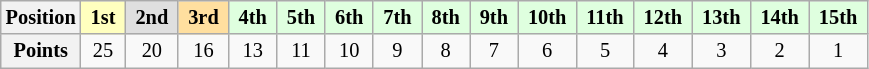<table class="wikitable" style="font-size:85%; text-align:center">
<tr>
<th>Position</th>
<td style="background:#ffffbf;"> <strong>1st</strong> </td>
<td style="background:#dfdfdf;"> <strong>2nd</strong> </td>
<td style="background:#ffdf9f;"> <strong>3rd</strong> </td>
<td style="background:#dfffdf;"> <strong>4th</strong> </td>
<td style="background:#dfffdf;"> <strong>5th</strong> </td>
<td style="background:#dfffdf;"> <strong>6th</strong> </td>
<td style="background:#dfffdf;"> <strong>7th</strong> </td>
<td style="background:#dfffdf;"> <strong>8th</strong> </td>
<td style="background:#dfffdf;"> <strong>9th</strong> </td>
<td style="background:#dfffdf;"> <strong>10th</strong> </td>
<td style="background:#dfffdf;"> <strong>11th</strong> </td>
<td style="background:#dfffdf;"> <strong>12th</strong> </td>
<td style="background:#dfffdf;"> <strong>13th</strong> </td>
<td style="background:#dfffdf;"> <strong>14th</strong> </td>
<td style="background:#dfffdf;"> <strong>15th</strong> </td>
</tr>
<tr>
<th>Points</th>
<td>25</td>
<td>20</td>
<td>16</td>
<td>13</td>
<td>11</td>
<td>10</td>
<td>9</td>
<td>8</td>
<td>7</td>
<td>6</td>
<td>5</td>
<td>4</td>
<td>3</td>
<td>2</td>
<td>1</td>
</tr>
</table>
